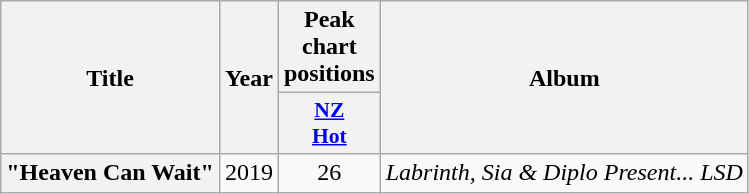<table class="wikitable plainrowheaders" style="text-align:center;" border="1">
<tr>
<th scope="col" rowspan="2">Title</th>
<th scope="col" rowspan="2" style="width:1em;">Year</th>
<th scope="col" colspan="1">Peak chart positions</th>
<th scope="col" rowspan="2">Album</th>
</tr>
<tr>
<th scope="col" style="width:2.5em;font-size:90%;"><a href='#'>NZ<br>Hot</a><br></th>
</tr>
<tr>
<th scope="row">"Heaven Can Wait"</th>
<td>2019</td>
<td>26</td>
<td><em>Labrinth, Sia & Diplo Present... LSD</em></td>
</tr>
</table>
